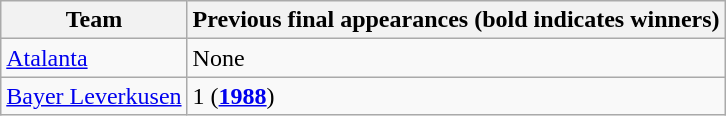<table class="wikitable plainrowheaders">
<tr>
<th scope="col">Team</th>
<th scope="col">Previous final appearances (bold indicates winners)</th>
</tr>
<tr>
<td> <a href='#'>Atalanta</a></td>
<td>None</td>
</tr>
<tr>
<td> <a href='#'>Bayer Leverkusen</a></td>
<td>1 (<strong><a href='#'>1988</a></strong>)</td>
</tr>
</table>
